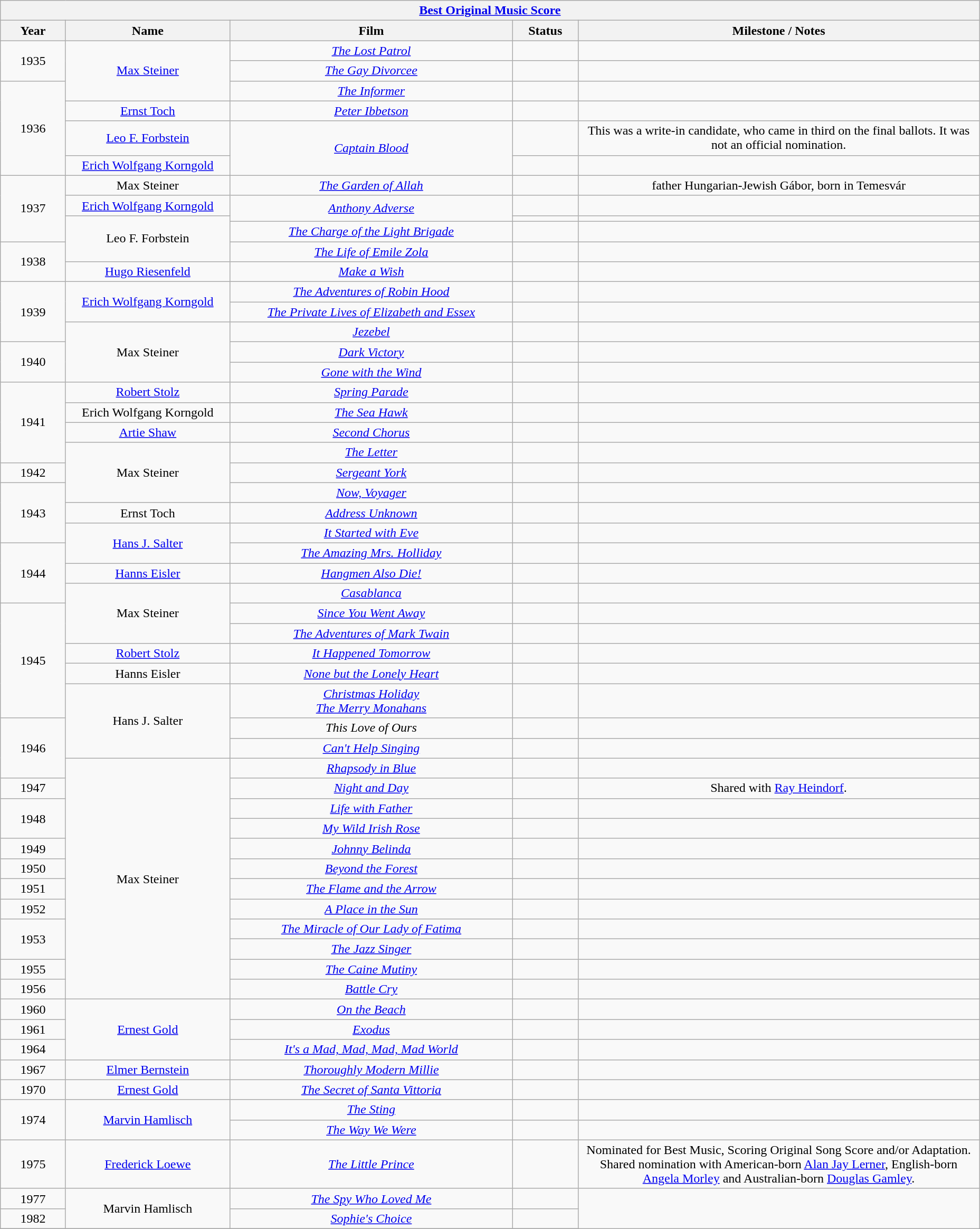<table class="wikitable" style="text-align: center">
<tr>
<th colspan=6 style="text-align:center;"><a href='#'>Best Original Music Score</a></th>
</tr>
<tr>
<th style="width:075px;">Year</th>
<th style="width:200px;">Name</th>
<th style="width:350px;">Film</th>
<th style="width:075px;">Status</th>
<th style="width:500px;">Milestone / Notes</th>
</tr>
<tr>
<td style="text-align: center" rowspan=2>1935</td>
<td rowspan="3"><a href='#'>Max Steiner</a></td>
<td><em><a href='#'>The Lost Patrol</a></em></td>
<td></td>
<td></td>
</tr>
<tr>
<td><em><a href='#'>The Gay Divorcee</a></em></td>
<td></td>
<td></td>
</tr>
<tr>
<td style="text-align: center" rowspan=4>1936</td>
<td><em><a href='#'>The Informer</a></em></td>
<td></td>
<td></td>
</tr>
<tr>
<td><a href='#'>Ernst Toch</a></td>
<td><em><a href='#'>Peter Ibbetson</a></em></td>
<td></td>
<td></td>
</tr>
<tr>
<td><a href='#'>Leo F. Forbstein</a></td>
<td rowspan=2><em><a href='#'>Captain Blood</a></em></td>
<td></td>
<td>This was a write-in candidate, who came in third on the final ballots. It was not an official nomination.</td>
</tr>
<tr>
<td><a href='#'>Erich Wolfgang Korngold</a></td>
<td></td>
<td></td>
</tr>
<tr>
<td style="text-align: center" rowspan=4>1937</td>
<td>Max Steiner</td>
<td><em><a href='#'>The Garden of Allah</a></em></td>
<td></td>
<td>father Hungarian-Jewish Gábor, born in Temesvár</td>
</tr>
<tr>
<td><a href='#'>Erich Wolfgang Korngold</a></td>
<td rowspan=2><em><a href='#'>Anthony Adverse</a></em></td>
<td></td>
<td></td>
</tr>
<tr>
<td rowspan="3">Leo F. Forbstein</td>
<td></td>
<td></td>
</tr>
<tr>
<td><em><a href='#'>The Charge of the Light Brigade</a></em></td>
<td></td>
<td></td>
</tr>
<tr>
<td style="text-align: center" rowspan=2>1938</td>
<td><em><a href='#'>The Life of Emile Zola</a></em></td>
<td></td>
<td></td>
</tr>
<tr>
<td><a href='#'>Hugo Riesenfeld</a></td>
<td><em><a href='#'>Make a Wish</a></em></td>
<td></td>
<td></td>
</tr>
<tr>
<td style="text-align: center" rowspan=3>1939</td>
<td rowspan=2><a href='#'>Erich Wolfgang Korngold</a></td>
<td><em><a href='#'>The Adventures of Robin Hood</a></em></td>
<td></td>
<td></td>
</tr>
<tr>
<td><em><a href='#'>The Private Lives of Elizabeth and Essex</a></em></td>
<td></td>
<td></td>
</tr>
<tr>
<td rowspan=3>Max Steiner</td>
<td><em><a href='#'>Jezebel</a> </em></td>
<td></td>
<td></td>
</tr>
<tr>
<td style="text-align: center" rowspan=2>1940</td>
<td><em><a href='#'>Dark Victory</a></em></td>
<td></td>
<td></td>
</tr>
<tr>
<td><em><a href='#'>Gone with the Wind</a></em></td>
<td></td>
<td></td>
</tr>
<tr>
<td style="text-align: center" rowspan=4>1941</td>
<td><a href='#'>Robert Stolz</a></td>
<td><em><a href='#'>Spring Parade</a></em></td>
<td></td>
<td></td>
</tr>
<tr>
<td>Erich Wolfgang Korngold</td>
<td><em><a href='#'>The Sea Hawk</a></em></td>
<td></td>
<td></td>
</tr>
<tr>
<td><a href='#'>Artie Shaw</a></td>
<td><em><a href='#'>Second Chorus</a></em></td>
<td></td>
<td></td>
</tr>
<tr>
<td rowspan=3>Max Steiner</td>
<td><em><a href='#'>The Letter</a> </em></td>
<td></td>
<td></td>
</tr>
<tr>
<td>1942</td>
<td><em><a href='#'>Sergeant York</a></em></td>
<td></td>
<td></td>
</tr>
<tr>
<td style="text-align: center" rowspan=3>1943</td>
<td><em><a href='#'>Now, Voyager</a></em></td>
<td></td>
<td></td>
</tr>
<tr>
<td>Ernst Toch</td>
<td><em><a href='#'>Address Unknown</a></em></td>
<td></td>
<td></td>
</tr>
<tr>
<td rowspan=2><a href='#'>Hans J. Salter</a></td>
<td><em><a href='#'>It Started with Eve</a></em></td>
<td></td>
<td></td>
</tr>
<tr>
<td style="text-align: center" rowspan=3>1944</td>
<td><em><a href='#'>The Amazing Mrs. Holliday</a></em></td>
<td></td>
<td></td>
</tr>
<tr>
<td><a href='#'>Hanns Eisler</a></td>
<td><em><a href='#'>Hangmen Also Die!</a></em></td>
<td></td>
<td></td>
</tr>
<tr>
<td rowspan=3>Max Steiner</td>
<td><em><a href='#'>Casablanca</a></em></td>
<td></td>
<td></td>
</tr>
<tr>
<td style="text-align: center" rowspan="5">1945</td>
<td><em><a href='#'>Since You Went Away</a></em></td>
<td></td>
<td></td>
</tr>
<tr>
<td><em><a href='#'>The Adventures of Mark Twain</a></em></td>
<td></td>
<td></td>
</tr>
<tr>
<td><a href='#'>Robert Stolz</a></td>
<td><em><a href='#'>It Happened Tomorrow</a></em></td>
<td></td>
<td></td>
</tr>
<tr>
<td>Hanns Eisler</td>
<td><em><a href='#'>None but the Lonely Heart</a></em></td>
<td></td>
<td></td>
</tr>
<tr>
<td rowspan=3>Hans J. Salter</td>
<td><em><a href='#'>Christmas Holiday</a></em><br><em><a href='#'>The Merry Monahans</a></em></td>
<td></td>
<td></td>
</tr>
<tr>
<td style="text-align: center" rowspan="3">1946</td>
<td><em>This Love of Ours</em></td>
<td></td>
<td></td>
</tr>
<tr>
<td><em><a href='#'>Can't Help Singing</a></em></td>
<td></td>
<td></td>
</tr>
<tr>
<td rowspan="12">Max Steiner</td>
<td><em><a href='#'>Rhapsody in Blue</a></em></td>
<td></td>
<td></td>
</tr>
<tr>
<td>1947</td>
<td><em><a href='#'>Night and Day</a></em></td>
<td></td>
<td>Shared with <a href='#'>Ray Heindorf</a>.</td>
</tr>
<tr>
<td style="text-align: center" rowspan=2>1948</td>
<td><em><a href='#'>Life with Father</a></em></td>
<td></td>
<td></td>
</tr>
<tr>
<td><em><a href='#'>My Wild Irish Rose</a></em></td>
<td></td>
<td></td>
</tr>
<tr>
<td style="text-align: center">1949</td>
<td><em><a href='#'>Johnny Belinda</a></em></td>
<td></td>
<td></td>
</tr>
<tr>
<td style="text-align: center">1950</td>
<td><em><a href='#'>Beyond the Forest</a></em></td>
<td></td>
<td></td>
</tr>
<tr>
<td>1951</td>
<td><em><a href='#'>The Flame and the Arrow</a></em></td>
<td></td>
<td></td>
</tr>
<tr>
<td style="text-align: center">1952</td>
<td><em><a href='#'>A Place in the Sun</a></em></td>
<td></td>
<td></td>
</tr>
<tr>
<td style="text-align: center" rowspan=2>1953</td>
<td><em><a href='#'>The Miracle of Our Lady of Fatima</a></em></td>
<td></td>
<td></td>
</tr>
<tr>
<td><em><a href='#'>The Jazz Singer</a></em></td>
<td></td>
<td></td>
</tr>
<tr>
<td>1955</td>
<td><em><a href='#'>The Caine Mutiny</a></em></td>
<td></td>
<td></td>
</tr>
<tr>
<td>1956</td>
<td><em><a href='#'>Battle Cry</a></em></td>
<td></td>
<td></td>
</tr>
<tr>
<td>1960</td>
<td rowspan=3><a href='#'>Ernest Gold</a></td>
<td><em><a href='#'>On the Beach</a></em></td>
<td></td>
<td></td>
</tr>
<tr>
<td style="text-align: center">1961</td>
<td><em><a href='#'>Exodus</a></em></td>
<td></td>
<td></td>
</tr>
<tr>
<td style="text-align: center">1964</td>
<td><em><a href='#'>It's a Mad, Mad, Mad, Mad World</a></em></td>
<td></td>
<td></td>
</tr>
<tr>
<td>1967</td>
<td><a href='#'>Elmer Bernstein</a></td>
<td><em><a href='#'>Thoroughly Modern Millie</a></em></td>
<td></td>
<td></td>
</tr>
<tr>
<td style="text-align: center">1970</td>
<td><a href='#'>Ernest Gold</a></td>
<td><em><a href='#'>The Secret of Santa Vittoria</a></em></td>
<td></td>
<td></td>
</tr>
<tr>
<td rowspan=2>1974</td>
<td rowspan=2><a href='#'>Marvin Hamlisch</a></td>
<td><em><a href='#'>The Sting</a></em></td>
<td></td>
<td></td>
</tr>
<tr>
<td><em><a href='#'>The Way We Were</a></em></td>
<td></td>
<td></td>
</tr>
<tr>
<td style="text-align: center">1975</td>
<td><a href='#'>Frederick Loewe</a></td>
<td><em><a href='#'>The Little Prince</a></em></td>
<td></td>
<td>Nominated for Best Music, Scoring Original Song Score and/or Adaptation. Shared nomination with American-born <a href='#'>Alan Jay Lerner</a>, English-born <a href='#'>Angela Morley</a> and Australian-born <a href='#'>Douglas Gamley</a>.</td>
</tr>
<tr>
<td>1977</td>
<td rowspan=2>Marvin Hamlisch</td>
<td><em><a href='#'>The Spy Who Loved Me</a></em></td>
<td></td>
</tr>
<tr>
<td>1982</td>
<td><em><a href='#'>Sophie's Choice</a></em></td>
<td></td>
</tr>
<tr>
</tr>
</table>
